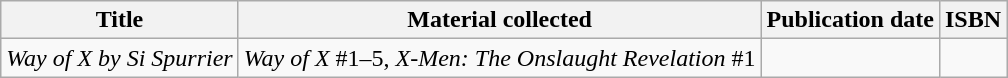<table class="wikitable">
<tr>
<th>Title</th>
<th>Material collected</th>
<th>Publication date</th>
<th>ISBN</th>
</tr>
<tr>
<td><em>Way of X by Si Spurrier</em></td>
<td><em>Way of X</em> #1–5, <em>X-Men: The Onslaught Revelation</em> #1</td>
<td></td>
<td></td>
</tr>
</table>
